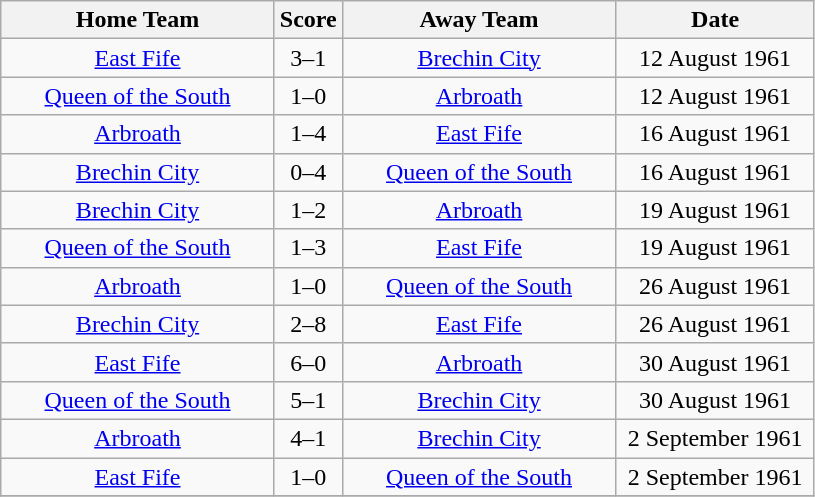<table class="wikitable" style="text-align:center;">
<tr>
<th width=175>Home Team</th>
<th width=20>Score</th>
<th width=175>Away Team</th>
<th width= 125>Date</th>
</tr>
<tr>
<td><a href='#'>East Fife</a></td>
<td>3–1</td>
<td><a href='#'>Brechin City</a></td>
<td>12 August 1961</td>
</tr>
<tr>
<td><a href='#'>Queen of the South</a></td>
<td>1–0</td>
<td><a href='#'>Arbroath</a></td>
<td>12 August 1961</td>
</tr>
<tr>
<td><a href='#'>Arbroath</a></td>
<td>1–4</td>
<td><a href='#'>East Fife</a></td>
<td>16 August 1961</td>
</tr>
<tr>
<td><a href='#'>Brechin City</a></td>
<td>0–4</td>
<td><a href='#'>Queen of the South</a></td>
<td>16 August 1961</td>
</tr>
<tr>
<td><a href='#'>Brechin City</a></td>
<td>1–2</td>
<td><a href='#'>Arbroath</a></td>
<td>19 August 1961</td>
</tr>
<tr>
<td><a href='#'>Queen of the South</a></td>
<td>1–3</td>
<td><a href='#'>East Fife</a></td>
<td>19 August 1961</td>
</tr>
<tr>
<td><a href='#'>Arbroath</a></td>
<td>1–0</td>
<td><a href='#'>Queen of the South</a></td>
<td>26 August 1961</td>
</tr>
<tr>
<td><a href='#'>Brechin City</a></td>
<td>2–8</td>
<td><a href='#'>East Fife</a></td>
<td>26 August 1961</td>
</tr>
<tr>
<td><a href='#'>East Fife</a></td>
<td>6–0</td>
<td><a href='#'>Arbroath</a></td>
<td>30 August 1961</td>
</tr>
<tr>
<td><a href='#'>Queen of the South</a></td>
<td>5–1</td>
<td><a href='#'>Brechin City</a></td>
<td>30 August 1961</td>
</tr>
<tr>
<td><a href='#'>Arbroath</a></td>
<td>4–1</td>
<td><a href='#'>Brechin City</a></td>
<td>2 September 1961</td>
</tr>
<tr>
<td><a href='#'>East Fife</a></td>
<td>1–0</td>
<td><a href='#'>Queen of the South</a></td>
<td>2 September 1961</td>
</tr>
<tr>
</tr>
</table>
